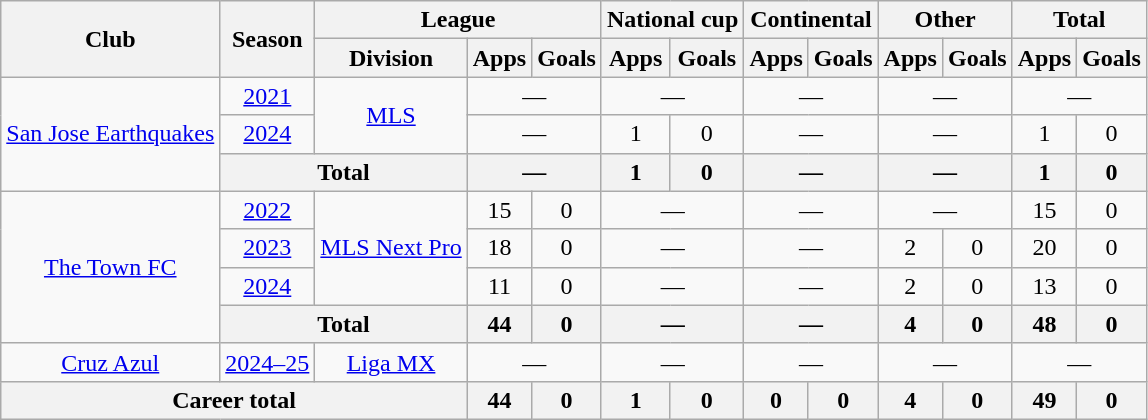<table class="wikitable" style="text-align: center">
<tr>
<th rowspan="2">Club</th>
<th rowspan="2">Season</th>
<th colspan="3">League</th>
<th colspan="2">National cup</th>
<th colspan="2">Continental</th>
<th colspan="2">Other</th>
<th colspan="2">Total</th>
</tr>
<tr>
<th>Division</th>
<th>Apps</th>
<th>Goals</th>
<th>Apps</th>
<th>Goals</th>
<th>Apps</th>
<th>Goals</th>
<th>Apps</th>
<th>Goals</th>
<th>Apps</th>
<th>Goals</th>
</tr>
<tr>
<td rowspan=3><a href='#'>San Jose Earthquakes</a></td>
<td><a href='#'>2021</a></td>
<td rowspan=2><a href='#'>MLS</a></td>
<td colspan="2">—</td>
<td colspan="2">—</td>
<td colspan="2">—</td>
<td colspan="2">—</td>
<td colspan="2">—</td>
</tr>
<tr>
<td><a href='#'>2024</a></td>
<td colspan="2">—</td>
<td>1</td>
<td>0</td>
<td colspan="2">—</td>
<td colspan="2">—</td>
<td>1</td>
<td>0</td>
</tr>
<tr>
<th colspan=2>Total</th>
<th colspan="2">—</th>
<th>1</th>
<th>0</th>
<th colspan=2>—</th>
<th colspan=2>—</th>
<th>1</th>
<th>0</th>
</tr>
<tr>
<td rowspan=4><a href='#'>The Town FC</a></td>
<td><a href='#'>2022</a></td>
<td rowspan=3><a href='#'>MLS Next Pro</a></td>
<td>15</td>
<td>0</td>
<td colspan="2">—</td>
<td colspan="2">—</td>
<td colspan="2">—</td>
<td>15</td>
<td>0</td>
</tr>
<tr>
<td><a href='#'>2023</a></td>
<td>18</td>
<td>0</td>
<td colspan="2">—</td>
<td colspan="2">—</td>
<td>2</td>
<td>0</td>
<td>20</td>
<td>0</td>
</tr>
<tr>
<td><a href='#'>2024</a></td>
<td>11</td>
<td>0</td>
<td colspan="2">—</td>
<td colspan="2">—</td>
<td>2</td>
<td>0</td>
<td>13</td>
<td>0</td>
</tr>
<tr>
<th colspan=2>Total</th>
<th>44</th>
<th>0</th>
<th colspan=2>—</th>
<th colspan=2>—</th>
<th>4</th>
<th>0</th>
<th>48</th>
<th>0</th>
</tr>
<tr>
<td rowspan=1><a href='#'>Cruz Azul</a></td>
<td><a href='#'>2024–25</a></td>
<td rowspan=1><a href='#'>Liga MX</a></td>
<td colspan="2">—</td>
<td colspan="2">—</td>
<td colspan="2">—</td>
<td colspan="2">—</td>
<td colspan="2">—</td>
</tr>
<tr>
<th colspan="3"><strong>Career total</strong></th>
<th>44</th>
<th>0</th>
<th>1</th>
<th>0</th>
<th>0</th>
<th>0</th>
<th>4</th>
<th>0</th>
<th>49</th>
<th>0</th>
</tr>
</table>
